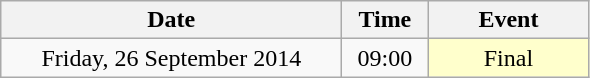<table class = "wikitable" style="text-align:center;">
<tr>
<th width=220>Date</th>
<th width=50>Time</th>
<th width=100>Event</th>
</tr>
<tr>
<td>Friday, 26 September 2014</td>
<td>09:00</td>
<td bgcolor=ffffcc>Final</td>
</tr>
</table>
